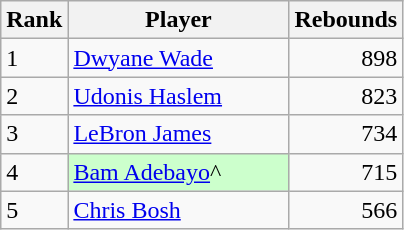<table class="wikitable">
<tr>
<th scope="col">Rank</th>
<th scope="col" width="140px">Player</th>
<th scope="col">Rebounds</th>
</tr>
<tr>
<td>1</td>
<td><a href='#'>Dwyane Wade</a></td>
<td align="right">898</td>
</tr>
<tr>
<td>2</td>
<td><a href='#'>Udonis Haslem</a></td>
<td align="right">823</td>
</tr>
<tr>
<td>3</td>
<td><a href='#'>LeBron James</a></td>
<td align="right">734</td>
</tr>
<tr>
<td>4</td>
<td style="background-color:#CCFFCC"><a href='#'>Bam Adebayo</a>^</td>
<td align="right">715</td>
</tr>
<tr>
<td>5</td>
<td><a href='#'>Chris Bosh</a></td>
<td align="right">566</td>
</tr>
</table>
